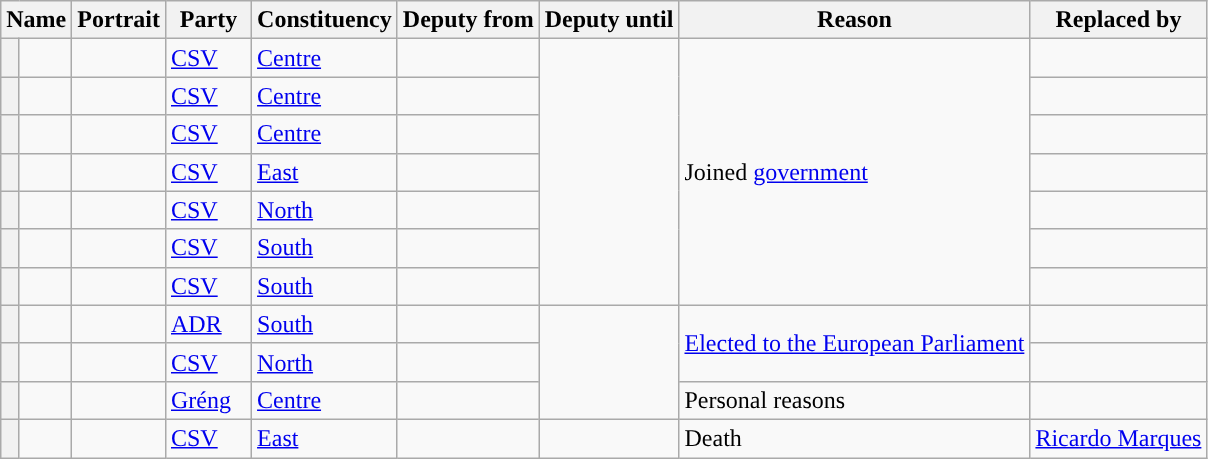<table class="wikitable sortable">
<tr>
<th colspan=2>Name</th>
<th scope=col class="unsortable">Portrait</th>
<th width=50px>Party</th>
<th>Constituency</th>
<th>Deputy from</th>
<th>Deputy until</th>
<th>Reason</th>
<th>Replaced by</th>
</tr>
<tr>
<th width=5px style="background-color: "></th>
<td valign=center></td>
<td valign=center></td>
<td valign=center><a href='#'>CSV</a></td>
<td valign=center><a href='#'>Centre</a></td>
<td valign=center></td>
<td rowspan="7" valign="center"></td>
<td rowspan="7" valign="center">Joined <a href='#'>government</a></td>
<td valign=center></td>
</tr>
<tr>
<th width=5px style="background-color: "></th>
<td valign=center></td>
<td valign=center></td>
<td valign=center><a href='#'>CSV</a></td>
<td valign=center><a href='#'>Centre</a></td>
<td valign=center></td>
<td valign=center></td>
</tr>
<tr>
<th width=5px style="background-color: "></th>
<td valign=center></td>
<td valign=center></td>
<td valign=center><a href='#'>CSV</a></td>
<td valign=center><a href='#'>Centre</a></td>
<td valign=center></td>
<td valign=center></td>
</tr>
<tr>
<th width=5px style="background-color: "></th>
<td valign=center></td>
<td valign=center></td>
<td valign=center><a href='#'>CSV</a></td>
<td valign=center><a href='#'>East</a></td>
<td valign=center></td>
<td valign=center></td>
</tr>
<tr>
<th width=5px style="background-color: "></th>
<td valign=center></td>
<td valign=center></td>
<td valign=center><a href='#'>CSV</a></td>
<td valign=center><a href='#'>North</a></td>
<td valign=center></td>
<td valign=center></td>
</tr>
<tr>
<th width=5px style="background-color: "></th>
<td valign=center></td>
<td valign=center></td>
<td valign=center><a href='#'>CSV</a></td>
<td valign=center><a href='#'>South</a></td>
<td valign=center></td>
<td valign=center></td>
</tr>
<tr>
<th width=5px style="background-color: "></th>
<td valign=center></td>
<td valign=center></td>
<td valign=center><a href='#'>CSV</a></td>
<td valign=center><a href='#'>South</a></td>
<td valign=center></td>
<td valign=center></td>
</tr>
<tr>
<th width=5px style="background-color: "></th>
<td valign=center></td>
<td valign=center></td>
<td valign=center><a href='#'>ADR</a></td>
<td valign=center><a href='#'>South</a></td>
<td valign=center></td>
<td rowspan="3" valign=center></td>
<td rowspan="2" valign=center><a href='#'>Elected to the European Parliament</a></td>
<td valign=center></td>
</tr>
<tr>
<th width=5px style="background-color: "></th>
<td valign=center></td>
<td valign=center></td>
<td valign=center><a href='#'>CSV</a></td>
<td valign=center><a href='#'>North</a></td>
<td valign=center></td>
<td valign=center></td>
</tr>
<tr>
<th width=5px style="background-color: "></th>
<td valign=center></td>
<td valign=center></td>
<td valign=center><a href='#'>Gréng</a></td>
<td valign=center><a href='#'>Centre</a></td>
<td valign=center></td>
<td valign=center>Personal reasons</td>
<td valign=center></td>
</tr>
<tr>
<th width=5px style="background-color: "></th>
<td valign=center></td>
<td valign=center></td>
<td valign=center><a href='#'>CSV</a></td>
<td valign=center><a href='#'>East</a></td>
<td valign=center></td>
<td valign=center></td>
<td valign=center>Death</td>
<td valign=center><a href='#'>Ricardo Marques</a></td>
</tr>
</table>
